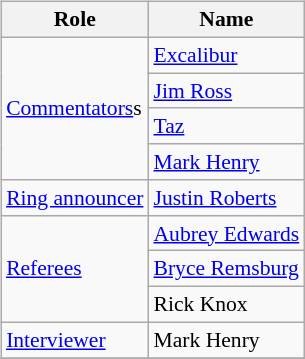<table class=wikitable style="font-size:90%; margin: 0.5em 0 0.5em 1em; float: right; clear: right;">
<tr>
<th>Role</th>
<th>Name</th>
</tr>
<tr>
<td rowspan=4><a href='#'>Commentators</a>s</td>
<td><a href='#'>Excalibur</a></td>
</tr>
<tr>
<td><a href='#'>Jim Ross</a></td>
</tr>
<tr>
<td><a href='#'>Taz</a></td>
</tr>
<tr>
<td><a href='#'>Mark Henry</a></td>
</tr>
<tr>
<td><a href='#'>Ring announcer</a></td>
<td><a href='#'>Justin Roberts</a></td>
</tr>
<tr>
<td rowspan=3><a href='#'>Referees</a></td>
<td><a href='#'>Aubrey Edwards</a></td>
</tr>
<tr>
<td><a href='#'>Bryce Remsburg</a></td>
</tr>
<tr>
<td>Rick Knox</td>
</tr>
<tr>
<td><a href='#'>Interviewer</a></td>
<td>Mark Henry</td>
</tr>
<tr>
</tr>
</table>
